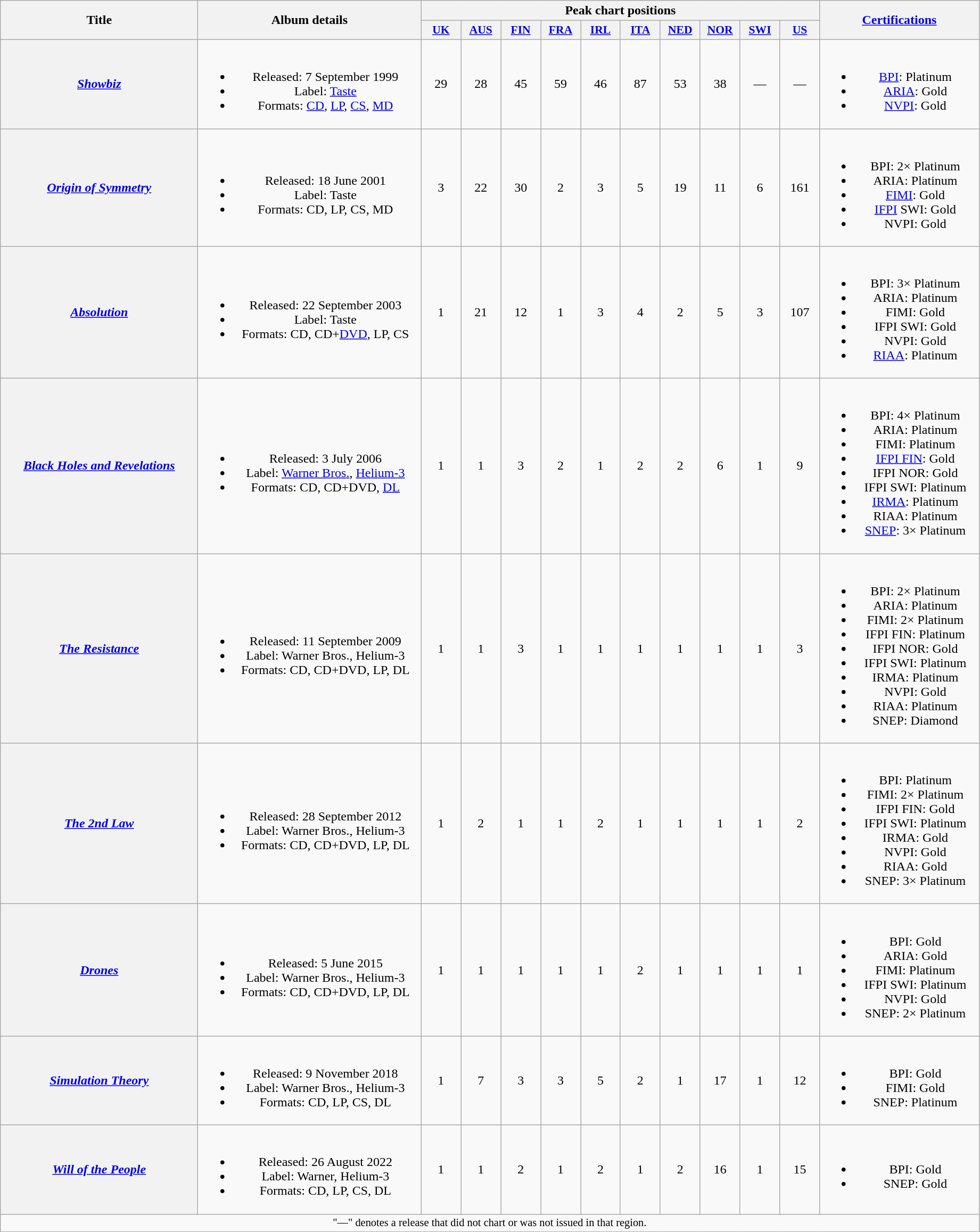<table class="wikitable plainrowheaders" style="text-align:center;">
<tr>
<th scope="col" rowspan="2" style="width:15em;">Title</th>
<th scope="col" rowspan="2" style="width:17em;">Album details</th>
<th colspan="10" scope="col">Peak chart positions</th>
<th scope="col" rowspan="2" style="width:12em;"><a href='#'>Certifications</a></th>
</tr>
<tr>
<th scope="col" style="width:3em;font-size:90%;"><a href='#'>UK</a><br></th>
<th scope="col" style="width:3em;font-size:90%;"><a href='#'>AUS</a><br></th>
<th scope="col" style="width:3em;font-size:90%;"><a href='#'>FIN</a><br></th>
<th scope="col" style="width:3em;font-size:90%;"><a href='#'>FRA</a><br></th>
<th scope="col" style="width:3em;font-size:90%;"><a href='#'>IRL</a><br></th>
<th scope="col" style="width:3em;font-size:90%;"><a href='#'>ITA</a><br></th>
<th scope="col" style="width:3em;font-size:90%;"><a href='#'>NED</a><br></th>
<th scope="col" style="width:3em;font-size:90%;"><a href='#'>NOR</a><br></th>
<th scope="col" style="width:3em;font-size:90%;"><a href='#'>SWI</a><br></th>
<th scope="col" style="width:3em;font-size:90%;"><a href='#'>US</a><br></th>
</tr>
<tr>
<th scope="row"><em><a href='#'>Showbiz</a></em></th>
<td><br><ul><li>Released: 7 September 1999</li><li>Label: <a href='#'>Taste</a></li><li>Formats: <a href='#'>CD</a>, <a href='#'>LP</a>, <a href='#'>CS</a>, <a href='#'>MD</a></li></ul></td>
<td>29</td>
<td>28</td>
<td>45</td>
<td>59</td>
<td>46</td>
<td>87</td>
<td>53</td>
<td>38</td>
<td>—</td>
<td>—</td>
<td><br><ul><li><a href='#'>BPI</a>: Platinum</li><li><a href='#'>ARIA</a>: Gold</li><li><a href='#'>NVPI</a>: Gold</li></ul></td>
</tr>
<tr>
<th scope="row"><em><a href='#'>Origin of Symmetry</a></em></th>
<td><br><ul><li>Released: 18 June 2001</li><li>Label: Taste</li><li>Formats: CD, LP, CS, MD</li></ul></td>
<td>3</td>
<td>22</td>
<td>30</td>
<td>2</td>
<td>3</td>
<td>5</td>
<td>19</td>
<td>11</td>
<td>6</td>
<td>161</td>
<td><br><ul><li>BPI: 2× Platinum</li><li>ARIA: Platinum</li><li><a href='#'>FIMI</a>: Gold</li><li><a href='#'>IFPI</a> SWI: Gold</li><li>NVPI: Gold</li></ul></td>
</tr>
<tr>
<th scope="row"><em><a href='#'>Absolution</a></em></th>
<td><br><ul><li>Released: 22 September 2003</li><li>Label: Taste</li><li>Formats: CD, CD+<a href='#'>DVD</a>, LP, CS</li></ul></td>
<td>1</td>
<td>21</td>
<td>12</td>
<td>1</td>
<td>3</td>
<td>4</td>
<td>2</td>
<td>5</td>
<td>3</td>
<td>107</td>
<td><br><ul><li>BPI: 3× Platinum</li><li>ARIA: Platinum</li><li>FIMI: Gold</li><li>IFPI SWI: Gold</li><li>NVPI: Gold</li><li><a href='#'>RIAA</a>: Platinum</li></ul></td>
</tr>
<tr>
<th scope="row"><em><a href='#'>Black Holes and Revelations</a></em></th>
<td><br><ul><li>Released: 3 July 2006</li><li>Label: <a href='#'>Warner Bros.</a>, <a href='#'>Helium-3</a></li><li>Formats: CD, CD+DVD, <a href='#'>DL</a></li></ul></td>
<td>1</td>
<td>1</td>
<td>3</td>
<td>2</td>
<td>1</td>
<td>2</td>
<td>2</td>
<td>6</td>
<td>1</td>
<td>9</td>
<td><br><ul><li>BPI: 4× Platinum</li><li>ARIA: Platinum</li><li>FIMI: Platinum</li><li><a href='#'>IFPI FIN</a>: Gold</li><li>IFPI NOR: Gold</li><li>IFPI SWI: Platinum</li><li><a href='#'>IRMA</a>: Platinum</li><li>RIAA: Platinum</li><li><a href='#'>SNEP</a>: 3× Platinum</li></ul></td>
</tr>
<tr>
<th scope="row"><em><a href='#'>The Resistance</a></em></th>
<td><br><ul><li>Released: 11 September 2009</li><li>Label: Warner Bros., Helium-3</li><li>Formats: CD, CD+DVD, LP, DL</li></ul></td>
<td>1</td>
<td>1</td>
<td>3</td>
<td>1</td>
<td>1</td>
<td>1</td>
<td>1</td>
<td>1</td>
<td>1</td>
<td>3</td>
<td><br><ul><li>BPI: 2× Platinum</li><li>ARIA: Platinum</li><li>FIMI: 2× Platinum</li><li>IFPI FIN: Platinum</li><li>IFPI NOR: Gold</li><li>IFPI SWI: Platinum</li><li>IRMA: Platinum</li><li>NVPI: Gold</li><li>RIAA: Platinum</li><li>SNEP: Diamond</li></ul></td>
</tr>
<tr>
<th scope="row"><em><a href='#'>The 2nd Law</a></em></th>
<td><br><ul><li>Released: 28 September 2012</li><li>Label: Warner Bros., Helium-3</li><li>Formats: CD, CD+DVD, LP, DL</li></ul></td>
<td>1</td>
<td>2</td>
<td>1</td>
<td>1</td>
<td>2</td>
<td>1</td>
<td>1</td>
<td>1</td>
<td>1</td>
<td>2</td>
<td><br><ul><li>BPI: Platinum</li><li>FIMI: 2× Platinum</li><li>IFPI FIN: Gold</li><li>IFPI SWI: Platinum</li><li>IRMA: Gold</li><li>NVPI: Gold</li><li>RIAA: Gold</li><li>SNEP: 3× Platinum</li></ul></td>
</tr>
<tr>
<th scope="row"><em><a href='#'>Drones</a></em></th>
<td><br><ul><li>Released: 5 June 2015</li><li>Label: Warner Bros., Helium-3</li><li>Formats: CD, CD+DVD, LP, DL</li></ul></td>
<td>1</td>
<td>1</td>
<td>1</td>
<td>1</td>
<td>1</td>
<td>2</td>
<td>1</td>
<td>1</td>
<td>1</td>
<td>1</td>
<td><br><ul><li>BPI: Gold</li><li>ARIA: Gold</li><li>FIMI: Platinum</li><li>IFPI SWI: Platinum</li><li>NVPI: Gold</li><li>SNEP: 2× Platinum</li></ul></td>
</tr>
<tr>
<th scope="row"><em><a href='#'>Simulation Theory</a></em></th>
<td><br><ul><li>Released: 9 November 2018</li><li>Label: Warner Bros., Helium-3</li><li>Formats: CD, LP, CS, DL</li></ul></td>
<td>1</td>
<td>7</td>
<td>3</td>
<td>3</td>
<td>5</td>
<td>2</td>
<td>1</td>
<td>17</td>
<td>1</td>
<td>12</td>
<td><br><ul><li>BPI: Gold</li><li>FIMI: Gold</li><li>SNEP: Platinum</li></ul></td>
</tr>
<tr>
<th scope="row"><em><a href='#'>Will of the People</a></em></th>
<td><br><ul><li>Released: 26 August 2022</li><li>Label: Warner, Helium-3</li><li>Formats: CD, LP, CS, DL</li></ul></td>
<td>1</td>
<td>1</td>
<td>2</td>
<td>1</td>
<td>2</td>
<td>1</td>
<td>2</td>
<td>16</td>
<td>1</td>
<td>15</td>
<td><br><ul><li>BPI: Gold</li><li>SNEP: Gold</li></ul></td>
</tr>
<tr>
<td colspan="14" align="center" style="font-size: 85%">"—" denotes a release that did not chart or was not issued in that region.</td>
</tr>
</table>
